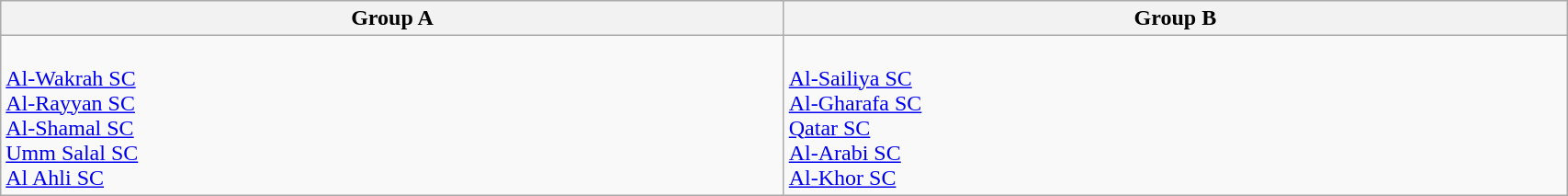<table class="wikitable" width=90%>
<tr>
<th width=20%>Group A</th>
<th width=20%>Group B</th>
</tr>
<tr>
<td><br><a href='#'>Al-Wakrah SC</a> <br>
<a href='#'>Al-Rayyan SC</a> <br>
<a href='#'>Al-Shamal SC</a> <br>
<a href='#'>Umm Salal SC</a> <br>
<a href='#'>Al Ahli SC</a> <br></td>
<td><br><a href='#'>Al-Sailiya SC</a> <br>
<a href='#'>Al-Gharafa SC</a> <br>
<a href='#'>Qatar SC</a> <br>
<a href='#'>Al-Arabi SC</a> <br>
<a href='#'>Al-Khor SC</a> <br></td>
</tr>
</table>
